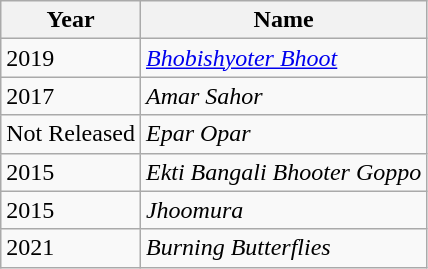<table class="wikitable">
<tr>
<th>Year</th>
<th>Name</th>
</tr>
<tr>
<td>2019</td>
<td><em><a href='#'>Bhobishyoter Bhoot</a></em></td>
</tr>
<tr>
<td>2017</td>
<td><em>Amar Sahor</em></td>
</tr>
<tr>
<td>Not Released</td>
<td><em>Epar Opar</em></td>
</tr>
<tr>
<td>2015</td>
<td><em>Ekti Bangali Bhooter Goppo</em></td>
</tr>
<tr>
<td>2015</td>
<td><em>Jhoomura</em></td>
</tr>
<tr>
<td>2021</td>
<td><em>Burning Butterflies</em></td>
</tr>
</table>
